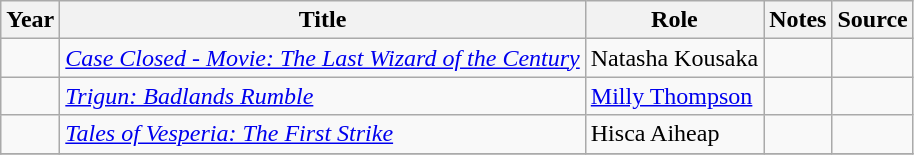<table class="wikitable sortable plainrowheaders">
<tr>
<th>Year</th>
<th>Title</th>
<th>Role</th>
<th class="unsortable">Notes</th>
<th class="unsortable">Source</th>
</tr>
<tr>
<td></td>
<td><em><a href='#'>Case Closed - Movie: The Last Wizard of the Century</a></em></td>
<td>Natasha Kousaka</td>
<td></td>
<td></td>
</tr>
<tr>
<td></td>
<td><em><a href='#'>Trigun: Badlands Rumble</a></em></td>
<td><a href='#'>Milly Thompson</a></td>
<td></td>
<td></td>
</tr>
<tr>
<td></td>
<td><em><a href='#'>Tales of Vesperia: The First Strike</a></em></td>
<td>Hisca Aiheap</td>
<td></td>
<td></td>
</tr>
<tr>
</tr>
</table>
